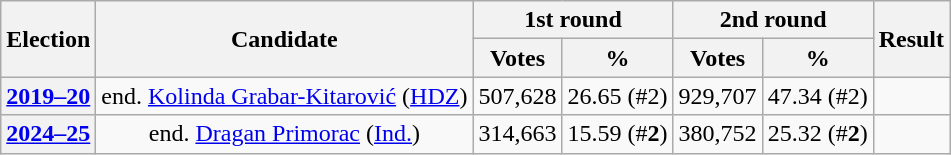<table class=wikitable style="text-align:center;">
<tr>
<th rowspan=2>Election</th>
<th rowspan=2>Candidate</th>
<th colspan=2>1st round</th>
<th colspan=2>2nd round</th>
<th rowspan=2>Result</th>
</tr>
<tr>
<th>Votes</th>
<th>%</th>
<th>Votes</th>
<th>%</th>
</tr>
<tr>
<th><a href='#'>2019–20</a></th>
<td>end. <a href='#'>Kolinda Grabar-Kitarović</a> (<a href='#'>HDZ</a>)</td>
<td>507,628</td>
<td>26.65 (#2)</td>
<td>929,707</td>
<td>47.34 (#2)</td>
<td></td>
</tr>
<tr>
<th><a href='#'>2024–25</a></th>
<td>end. <a href='#'>Dragan Primorac</a> (<a href='#'>Ind.</a>)</td>
<td>314,663</td>
<td>15.59 (#<strong>2</strong>)</td>
<td>380,752</td>
<td>25.32 (#<strong>2</strong>)</td>
<td></td>
</tr>
</table>
